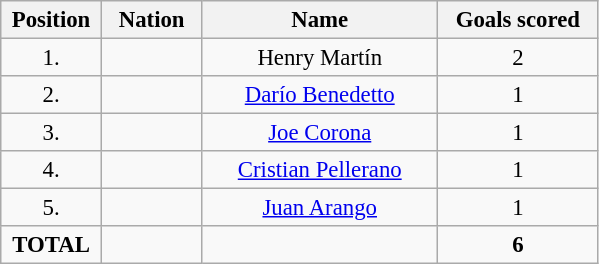<table class="wikitable" style="font-size: 95%; text-align: center;">
<tr>
<th width=60>Position</th>
<th width=60>Nation</th>
<th width=150>Name</th>
<th width=100>Goals scored</th>
</tr>
<tr>
<td>1.</td>
<td></td>
<td>Henry Martín</td>
<td>2</td>
</tr>
<tr>
<td>2.</td>
<td></td>
<td><a href='#'>Darío Benedetto</a></td>
<td>1</td>
</tr>
<tr>
<td>3.</td>
<td></td>
<td><a href='#'>Joe Corona</a></td>
<td>1</td>
</tr>
<tr>
<td>4.</td>
<td></td>
<td><a href='#'>Cristian Pellerano</a></td>
<td>1</td>
</tr>
<tr>
<td>5.</td>
<td></td>
<td><a href='#'>Juan Arango</a></td>
<td>1</td>
</tr>
<tr>
<td><strong>TOTAL</strong></td>
<td></td>
<td></td>
<td><strong>6</strong></td>
</tr>
</table>
